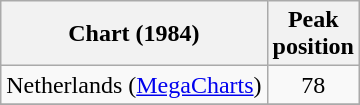<table class="wikitable sortable">
<tr>
<th>Chart (1984)</th>
<th>Peak<br>position</th>
</tr>
<tr>
<td>Netherlands (<a href='#'>MegaCharts</a>)</td>
<td style="text-align:center;">78</td>
</tr>
<tr>
</tr>
</table>
